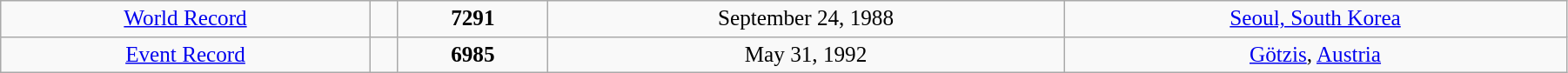<table class="wikitable" style=" text-align:center; font-size:105%;" width="95%">
<tr>
<td><a href='#'>World Record</a></td>
<td></td>
<td><strong>7291</strong></td>
<td>September 24, 1988</td>
<td> <a href='#'>Seoul, South Korea</a></td>
</tr>
<tr>
<td><a href='#'>Event Record</a></td>
<td></td>
<td><strong>6985</strong></td>
<td>May 31, 1992</td>
<td> <a href='#'>Götzis</a>, <a href='#'>Austria</a></td>
</tr>
</table>
